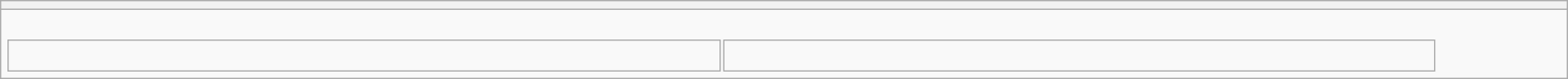<table style="width:100%" class="wikitable collapsible collapsed">
<tr>
<th></th>
</tr>
<tr>
<td><br>
<table width=92% |>
<tr>
<td><br></td>
<td></td>
</tr>
</table>




</td>
</tr>
</table>
